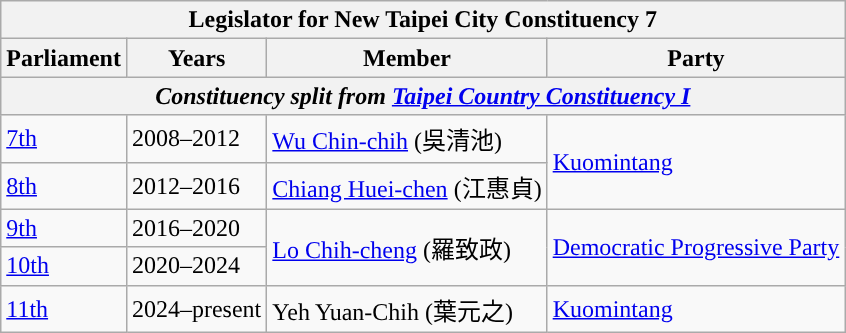<table class=wikitable>
<tr>
<th colspan="4">Legislator for New Taipei City Constituency 7</th>
</tr>
<tr>
<th>Parliament</th>
<th>Years</th>
<th>Member</th>
<th>Party</th>
</tr>
<tr>
<th colspan=4 align=center><em>Constituency split from <a href='#'>Taipei Country Constituency I</a> </em></th>
</tr>
<tr>
<td><a href='#'>7th</a></td>
<td>2008–2012</td>
<td><a href='#'>Wu Chin-chih</a> (吳清池)</td>
<td rowspan=2><a href='#'>Kuomintang</a></td>
</tr>
<tr>
<td><a href='#'>8th</a></td>
<td>2012–2016</td>
<td><a href='#'>Chiang Huei-chen</a> (江惠貞)</td>
</tr>
<tr>
<td><a href='#'>9th</a></td>
<td>2016–2020</td>
<td rowspan=2><a href='#'>Lo Chih-cheng</a> (羅致政)</td>
<td rowspan=2><a href='#'>Democratic Progressive Party</a></td>
</tr>
<tr>
<td><a href='#'>10th</a></td>
<td>2020–2024</td>
</tr>
<tr>
<td><a href='#'>11th</a></td>
<td>2024–present</td>
<td>Yeh Yuan-Chih (葉元之)</td>
<td><a href='#'>Kuomintang</a></td>
</tr>
</table>
